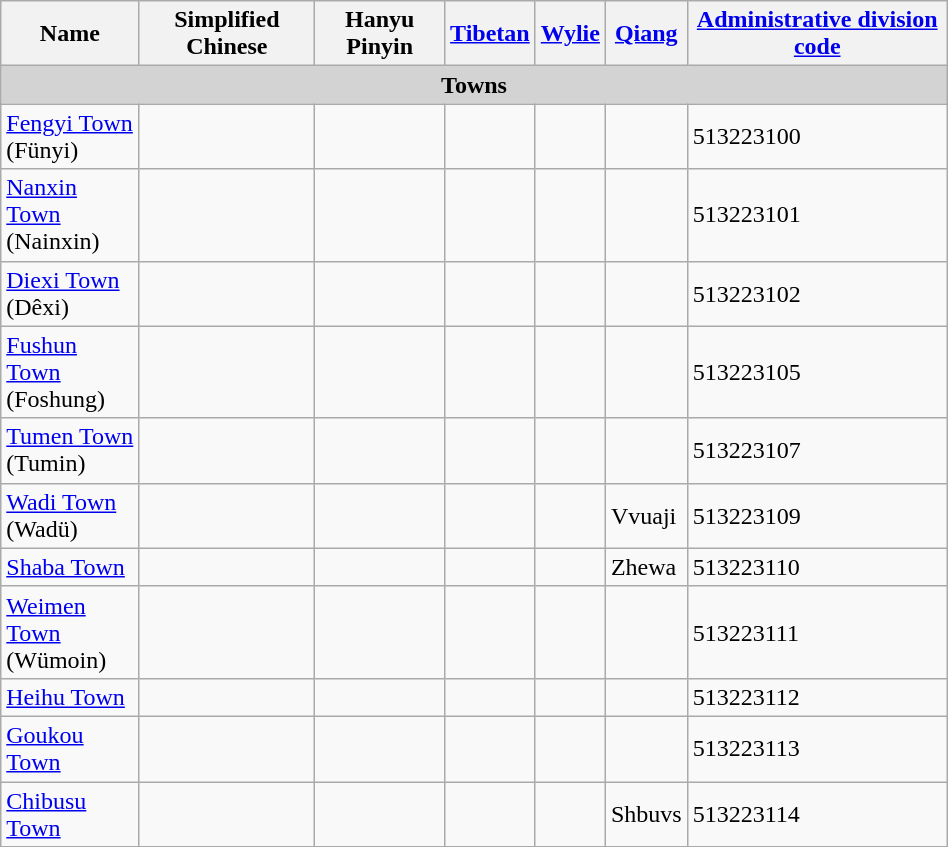<table class="wikitable" align="center" style="width:50%; border="1">
<tr>
<th>Name</th>
<th>Simplified Chinese</th>
<th>Hanyu Pinyin</th>
<th><a href='#'>Tibetan</a></th>
<th><a href='#'>Wylie</a></th>
<th><a href='#'>Qiang</a></th>
<th><a href='#'>Administrative division code</a></th>
</tr>
<tr>
<td colspan="8"  style="text-align:center; background:#d3d3d3;"><strong>Towns</strong></td>
</tr>
<tr --------->
<td><a href='#'>Fengyi Town</a><br>(Fünyi)</td>
<td></td>
<td></td>
<td></td>
<td></td>
<td></td>
<td>513223100</td>
</tr>
<tr>
<td><a href='#'>Nanxin Town</a><br>(Nainxin)</td>
<td></td>
<td></td>
<td></td>
<td></td>
<td></td>
<td>513223101</td>
</tr>
<tr>
<td><a href='#'>Diexi Town</a><br>(Dêxi)</td>
<td></td>
<td></td>
<td></td>
<td></td>
<td></td>
<td>513223102</td>
</tr>
<tr>
<td><a href='#'>Fushun Town</a><br>(Foshung)</td>
<td></td>
<td></td>
<td></td>
<td></td>
<td></td>
<td>513223105</td>
</tr>
<tr>
<td><a href='#'>Tumen Town</a><br>(Tumin)</td>
<td></td>
<td></td>
<td></td>
<td></td>
<td></td>
<td>513223107</td>
</tr>
<tr>
<td><a href='#'>Wadi Town</a><br>(Wadü)</td>
<td></td>
<td></td>
<td></td>
<td></td>
<td>Vvuaji</td>
<td>513223109</td>
</tr>
<tr>
<td><a href='#'>Shaba Town</a></td>
<td></td>
<td></td>
<td></td>
<td></td>
<td>Zhewa</td>
<td>513223110</td>
</tr>
<tr>
<td><a href='#'>Weimen Town</a><br>(Wümoin)</td>
<td></td>
<td></td>
<td></td>
<td></td>
<td></td>
<td>513223111</td>
</tr>
<tr>
<td><a href='#'>Heihu Town</a></td>
<td></td>
<td></td>
<td></td>
<td></td>
<td></td>
<td>513223112</td>
</tr>
<tr>
<td><a href='#'>Goukou Town</a></td>
<td></td>
<td></td>
<td></td>
<td></td>
<td></td>
<td>513223113</td>
</tr>
<tr>
<td><a href='#'>Chibusu Town</a></td>
<td></td>
<td></td>
<td></td>
<td></td>
<td>Shbuvs</td>
<td>513223114</td>
</tr>
<tr>
</tr>
</table>
